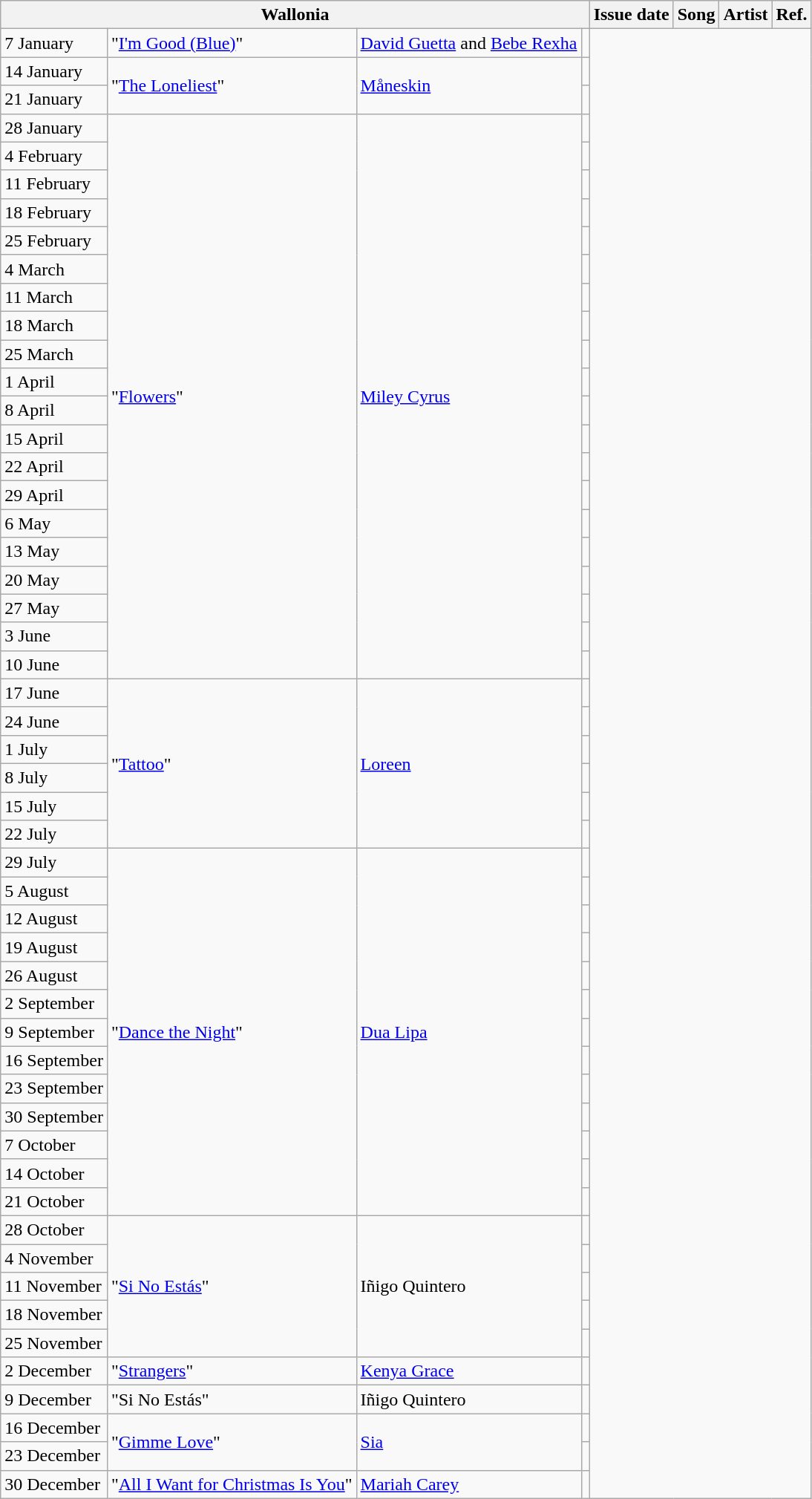<table class="wikitable">
<tr>
<th colspan="4">Wallonia</th>
<th>Issue date</th>
<th>Song</th>
<th>Artist</th>
<th>Ref.</th>
</tr>
<tr>
<td>7 January</td>
<td>"<a href='#'>I'm Good (Blue)</a>"</td>
<td><a href='#'>David Guetta</a> and <a href='#'>Bebe Rexha</a></td>
<td></td>
</tr>
<tr>
<td>14 January</td>
<td rowspan="2">"<a href='#'>The Loneliest</a>"</td>
<td rowspan="2"><a href='#'>Måneskin</a></td>
<td></td>
</tr>
<tr>
<td>21 January</td>
<td></td>
</tr>
<tr>
<td>28 January</td>
<td rowspan="20">"<a href='#'>Flowers</a>"</td>
<td rowspan="20"><a href='#'>Miley Cyrus</a></td>
<td></td>
</tr>
<tr>
<td>4 February</td>
<td></td>
</tr>
<tr>
<td>11 February</td>
<td></td>
</tr>
<tr>
<td>18 February</td>
<td></td>
</tr>
<tr>
<td>25 February</td>
<td></td>
</tr>
<tr>
<td>4 March</td>
<td></td>
</tr>
<tr>
<td>11 March</td>
<td></td>
</tr>
<tr>
<td>18 March</td>
<td></td>
</tr>
<tr>
<td>25 March</td>
<td></td>
</tr>
<tr>
<td>1 April</td>
<td></td>
</tr>
<tr>
<td>8 April</td>
<td></td>
</tr>
<tr>
<td>15 April</td>
<td></td>
</tr>
<tr>
<td>22 April</td>
<td></td>
</tr>
<tr>
<td>29 April</td>
<td></td>
</tr>
<tr>
<td>6 May</td>
<td></td>
</tr>
<tr>
<td>13 May</td>
<td></td>
</tr>
<tr>
<td>20 May</td>
<td></td>
</tr>
<tr>
<td>27 May</td>
<td></td>
</tr>
<tr>
<td>3 June</td>
<td></td>
</tr>
<tr>
<td>10 June</td>
<td></td>
</tr>
<tr>
<td>17 June</td>
<td rowspan="6">"<a href='#'>Tattoo</a>"</td>
<td rowspan="6"><a href='#'>Loreen</a></td>
<td></td>
</tr>
<tr>
<td>24 June</td>
<td></td>
</tr>
<tr>
<td>1 July</td>
<td></td>
</tr>
<tr>
<td>8 July</td>
<td></td>
</tr>
<tr>
<td>15 July</td>
<td></td>
</tr>
<tr>
<td>22 July</td>
<td></td>
</tr>
<tr>
<td>29 July</td>
<td rowspan="13">"<a href='#'>Dance the Night</a>"</td>
<td rowspan="13"><a href='#'>Dua Lipa</a></td>
<td></td>
</tr>
<tr>
<td>5 August</td>
<td></td>
</tr>
<tr>
<td>12 August</td>
<td></td>
</tr>
<tr>
<td>19 August</td>
<td></td>
</tr>
<tr>
<td>26 August</td>
<td></td>
</tr>
<tr>
<td>2 September</td>
<td></td>
</tr>
<tr>
<td>9 September</td>
<td></td>
</tr>
<tr>
<td>16 September</td>
<td></td>
</tr>
<tr>
<td>23 September</td>
<td></td>
</tr>
<tr>
<td>30 September</td>
<td></td>
</tr>
<tr>
<td>7 October</td>
<td></td>
</tr>
<tr>
<td>14 October</td>
<td></td>
</tr>
<tr>
<td>21 October</td>
<td></td>
</tr>
<tr>
<td>28 October</td>
<td rowspan="5">"<a href='#'>Si No Estás</a>"</td>
<td rowspan="5">Iñigo Quintero</td>
<td></td>
</tr>
<tr>
<td>4 November</td>
<td></td>
</tr>
<tr>
<td>11 November</td>
<td></td>
</tr>
<tr>
<td>18 November</td>
<td></td>
</tr>
<tr>
<td>25 November</td>
<td></td>
</tr>
<tr>
<td>2 December</td>
<td>"<a href='#'>Strangers</a>"</td>
<td><a href='#'>Kenya Grace</a></td>
<td></td>
</tr>
<tr>
<td>9 December</td>
<td>"Si No Estás"</td>
<td>Iñigo Quintero</td>
<td></td>
</tr>
<tr>
<td>16 December</td>
<td rowspan="2">"<a href='#'>Gimme Love</a>"</td>
<td rowspan="2"><a href='#'>Sia</a></td>
<td></td>
</tr>
<tr>
<td>23 December</td>
<td></td>
</tr>
<tr>
<td>30 December</td>
<td>"<a href='#'>All I Want for Christmas Is You</a>"</td>
<td><a href='#'>Mariah Carey</a></td>
<td></td>
</tr>
</table>
